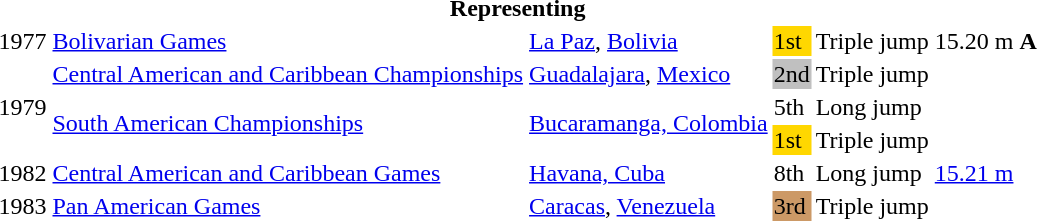<table>
<tr>
<th colspan="6">Representing </th>
</tr>
<tr>
<td>1977</td>
<td><a href='#'>Bolivarian Games</a></td>
<td><a href='#'>La Paz</a>, <a href='#'>Bolivia</a></td>
<td bgcolor=gold>1st</td>
<td>Triple jump</td>
<td>15.20 m <strong>A</strong></td>
</tr>
<tr>
<td rowspan=3>1979</td>
<td><a href='#'>Central American and Caribbean Championships</a></td>
<td><a href='#'>Guadalajara</a>, <a href='#'>Mexico</a></td>
<td bgcolor="silver">2nd</td>
<td>Triple jump</td>
<td></td>
</tr>
<tr>
<td rowspan=2><a href='#'>South American Championships</a></td>
<td rowspan=2><a href='#'>Bucaramanga, Colombia</a></td>
<td>5th</td>
<td>Long jump</td>
<td><a href='#'></a></td>
</tr>
<tr>
<td bgcolor="gold">1st</td>
<td>Triple jump</td>
<td><a href='#'></a></td>
</tr>
<tr>
<td>1982</td>
<td><a href='#'>Central American and Caribbean Games</a></td>
<td><a href='#'>Havana, Cuba</a></td>
<td>8th</td>
<td>Long jump</td>
<td><a href='#'>15.21 m</a></td>
</tr>
<tr>
<td>1983</td>
<td><a href='#'>Pan American Games</a></td>
<td><a href='#'>Caracas</a>, <a href='#'>Venezuela</a></td>
<td bgcolor="cc9966">3rd</td>
<td>Triple jump</td>
<td></td>
</tr>
</table>
